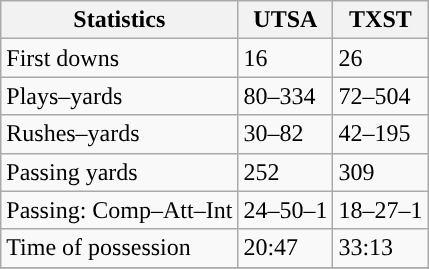<table class="wikitable" style="float: left;">
<tr>
<th>Statistics</th>
<th>UTSA</th>
<th>TXST</th>
</tr>
<tr>
<td>First downs</td>
<td>16</td>
<td>26</td>
</tr>
<tr>
<td>Plays–yards</td>
<td>80–334</td>
<td>72–504</td>
</tr>
<tr>
<td>Rushes–yards</td>
<td>30–82</td>
<td>42–195</td>
</tr>
<tr>
<td>Passing yards</td>
<td>252</td>
<td>309</td>
</tr>
<tr>
<td>Passing: Comp–Att–Int</td>
<td>24–50–1</td>
<td>18–27–1</td>
</tr>
<tr>
<td>Time of possession</td>
<td>20:47</td>
<td>33:13</td>
</tr>
<tr>
</tr>
</table>
